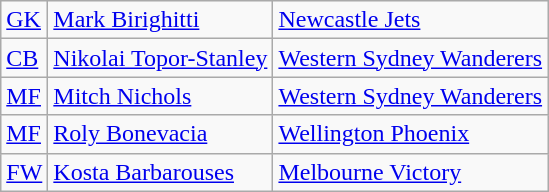<table class="wikitable">
<tr>
<td><a href='#'>GK</a></td>
<td> <a href='#'>Mark Birighitti</a></td>
<td><a href='#'>Newcastle Jets</a></td>
</tr>
<tr>
<td><a href='#'>CB</a></td>
<td> <a href='#'>Nikolai Topor-Stanley</a></td>
<td><a href='#'>Western Sydney Wanderers</a></td>
</tr>
<tr>
<td><a href='#'>MF</a></td>
<td> <a href='#'>Mitch Nichols</a></td>
<td><a href='#'>Western Sydney Wanderers</a></td>
</tr>
<tr>
<td><a href='#'>MF</a></td>
<td> <a href='#'>Roly Bonevacia</a></td>
<td><a href='#'>Wellington Phoenix</a></td>
</tr>
<tr>
<td><a href='#'>FW</a></td>
<td> <a href='#'>Kosta Barbarouses</a></td>
<td><a href='#'>Melbourne Victory</a></td>
</tr>
</table>
